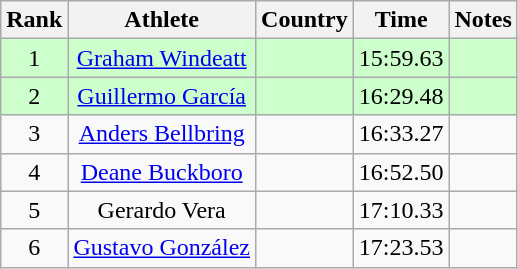<table class="wikitable sortable" style="text-align:center">
<tr>
<th>Rank</th>
<th>Athlete</th>
<th>Country</th>
<th>Time</th>
<th>Notes</th>
</tr>
<tr bgcolor=ccffcc>
<td>1</td>
<td><a href='#'>Graham Windeatt</a></td>
<td align=left></td>
<td>15:59.63</td>
<td></td>
</tr>
<tr bgcolor=ccffcc>
<td>2</td>
<td><a href='#'>Guillermo García</a></td>
<td align=left></td>
<td>16:29.48</td>
<td></td>
</tr>
<tr>
<td>3</td>
<td><a href='#'>Anders Bellbring</a></td>
<td align=left></td>
<td>16:33.27</td>
<td></td>
</tr>
<tr>
<td>4</td>
<td><a href='#'>Deane Buckboro</a></td>
<td align=left></td>
<td>16:52.50</td>
<td></td>
</tr>
<tr>
<td>5</td>
<td>Gerardo Vera</td>
<td align=left></td>
<td>17:10.33</td>
<td></td>
</tr>
<tr>
<td>6</td>
<td><a href='#'>Gustavo González</a></td>
<td align=left></td>
<td>17:23.53</td>
<td></td>
</tr>
</table>
